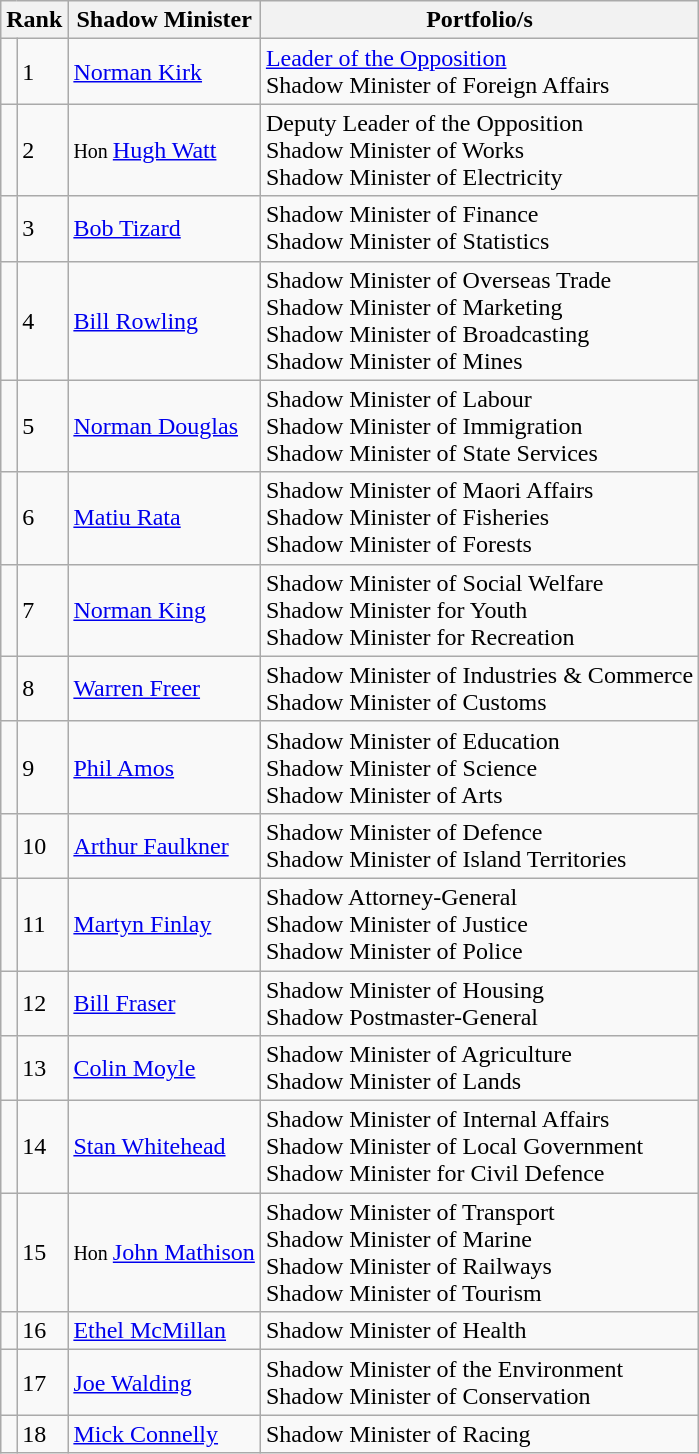<table class="wikitable">
<tr>
<th colspan="2">Rank</th>
<th>Shadow Minister</th>
<th>Portfolio/s</th>
</tr>
<tr>
<td bgcolor=></td>
<td>1</td>
<td><a href='#'>Norman Kirk</a></td>
<td><a href='#'>Leader of the Opposition</a><br>Shadow Minister of Foreign Affairs</td>
</tr>
<tr>
<td bgcolor=></td>
<td>2</td>
<td><small>Hon </small><a href='#'>Hugh Watt</a></td>
<td>Deputy Leader of the Opposition<br>Shadow Minister of Works<br>Shadow Minister of Electricity</td>
</tr>
<tr>
<td bgcolor=></td>
<td>3</td>
<td><a href='#'>Bob Tizard</a></td>
<td>Shadow Minister of Finance<br>Shadow Minister of Statistics</td>
</tr>
<tr>
<td bgcolor=></td>
<td>4</td>
<td><a href='#'>Bill Rowling</a></td>
<td>Shadow Minister of Overseas Trade<br>Shadow Minister of Marketing<br>Shadow Minister of Broadcasting<br>Shadow Minister of Mines</td>
</tr>
<tr>
<td bgcolor=></td>
<td>5</td>
<td><a href='#'>Norman Douglas</a></td>
<td>Shadow Minister of Labour<br>Shadow Minister of Immigration<br>Shadow Minister of State Services</td>
</tr>
<tr>
<td bgcolor=></td>
<td>6</td>
<td><a href='#'>Matiu Rata</a></td>
<td>Shadow Minister of Maori Affairs<br>Shadow Minister of Fisheries<br>Shadow Minister of Forests</td>
</tr>
<tr>
<td bgcolor=></td>
<td>7</td>
<td><a href='#'>Norman King</a></td>
<td>Shadow Minister of Social Welfare<br>Shadow Minister for Youth<br>Shadow Minister for Recreation</td>
</tr>
<tr>
<td bgcolor=></td>
<td>8</td>
<td><a href='#'>Warren Freer</a></td>
<td>Shadow Minister of Industries & Commerce<br>Shadow Minister of Customs</td>
</tr>
<tr>
<td bgcolor=></td>
<td>9</td>
<td><a href='#'>Phil Amos</a></td>
<td>Shadow Minister of Education<br>Shadow Minister of Science<br>Shadow Minister of Arts</td>
</tr>
<tr>
<td bgcolor=></td>
<td>10</td>
<td><a href='#'>Arthur Faulkner</a></td>
<td>Shadow Minister of Defence<br>Shadow Minister of Island Territories</td>
</tr>
<tr>
<td bgcolor=></td>
<td>11</td>
<td><a href='#'>Martyn Finlay</a></td>
<td>Shadow Attorney-General<br>Shadow Minister of Justice<br>Shadow Minister of Police</td>
</tr>
<tr>
<td bgcolor=></td>
<td>12</td>
<td><a href='#'>Bill Fraser</a></td>
<td>Shadow Minister of Housing<br>Shadow Postmaster-General</td>
</tr>
<tr>
<td bgcolor=></td>
<td>13</td>
<td><a href='#'>Colin Moyle</a></td>
<td>Shadow Minister of Agriculture<br>Shadow Minister of Lands</td>
</tr>
<tr>
<td bgcolor=></td>
<td>14</td>
<td><a href='#'>Stan Whitehead</a></td>
<td>Shadow Minister of Internal Affairs<br>Shadow Minister of Local Government<br>Shadow Minister for Civil Defence</td>
</tr>
<tr>
<td bgcolor=></td>
<td>15</td>
<td><small>Hon </small><a href='#'>John Mathison</a></td>
<td>Shadow Minister of Transport<br>Shadow Minister of Marine<br>Shadow Minister of Railways<br>Shadow Minister of Tourism</td>
</tr>
<tr>
<td bgcolor=></td>
<td>16</td>
<td><a href='#'>Ethel McMillan</a></td>
<td>Shadow Minister of Health</td>
</tr>
<tr>
<td bgcolor=></td>
<td>17</td>
<td><a href='#'>Joe Walding</a></td>
<td>Shadow Minister of the Environment<br>Shadow Minister of Conservation</td>
</tr>
<tr>
<td bgcolor=></td>
<td>18</td>
<td><a href='#'>Mick Connelly</a></td>
<td>Shadow Minister of Racing</td>
</tr>
</table>
